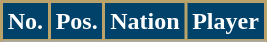<table class="wikitable sortable">
<tr>
<th style="background:#01426A; color:#fff; border:2px solid #B9A36A;" scope="col">No.</th>
<th style="background:#01426A; color:#fff; border:2px solid #B9A36A;" scope="col">Pos.</th>
<th style="background:#01426A; color:#fff; border:2px solid #B9A36A;" scope="col">Nation</th>
<th style="background:#01426A; color:#fff; border:2px solid #B9A36A;" scope="col">Player</th>
</tr>
<tr>
</tr>
</table>
